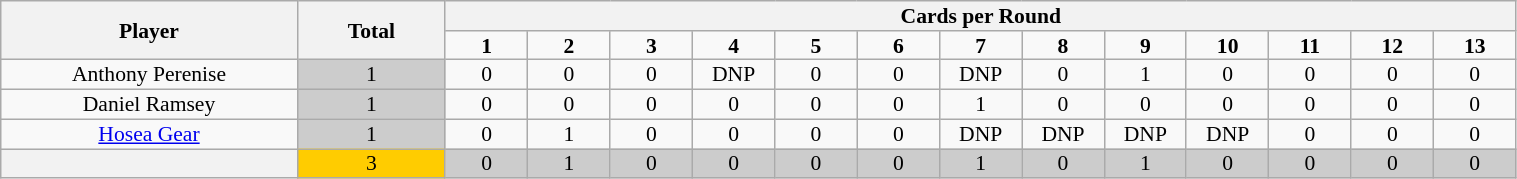<table class="wikitable" style="text-align:center; line-height: 90%; font-size:90%;" width=80%>
<tr>
<th rowspan=2 width=18%>Player</th>
<th rowspan=2 width=9%>Total</th>
<th colspan=13>Cards per Round</th>
</tr>
<tr>
<td width=5%><strong>1</strong></td>
<td width=5%><strong>2</strong></td>
<td width=5%><strong>3</strong></td>
<td width=5%><strong>4</strong></td>
<td width=5%><strong>5</strong></td>
<td width=5%><strong>6</strong></td>
<td width=5%><strong>7</strong></td>
<td width=5%><strong>8</strong></td>
<td width=5%><strong>9</strong></td>
<td width=5%><strong>10</strong></td>
<td width=5%><strong>11</strong></td>
<td width=5%><strong>12</strong></td>
<td width=5%><strong>13</strong></td>
</tr>
<tr>
<td>Anthony Perenise</td>
<td bgcolor=#cccccc>1</td>
<td>0</td>
<td>0</td>
<td>0</td>
<td>DNP</td>
<td>0</td>
<td>0</td>
<td>DNP</td>
<td>0</td>
<td>1</td>
<td>0</td>
<td>0</td>
<td>0</td>
<td>0</td>
</tr>
<tr>
<td>Daniel Ramsey</td>
<td bgcolor=#cccccc>1</td>
<td>0</td>
<td>0</td>
<td>0</td>
<td>0</td>
<td>0</td>
<td>0</td>
<td>1</td>
<td>0</td>
<td>0</td>
<td>0</td>
<td>0</td>
<td>0</td>
<td>0</td>
</tr>
<tr>
<td><a href='#'>Hosea Gear</a></td>
<td bgcolor=#cccccc>1</td>
<td>0</td>
<td>1</td>
<td>0</td>
<td>0</td>
<td>0</td>
<td>0</td>
<td>DNP</td>
<td>DNP</td>
<td>DNP</td>
<td>DNP</td>
<td>0</td>
<td>0</td>
<td>0</td>
</tr>
<tr>
<th></th>
<td bgcolor=#ffcc00>3</td>
<td bgcolor=#cccccc>0</td>
<td bgcolor=#cccccc>1</td>
<td bgcolor=#cccccc>0</td>
<td bgcolor=#cccccc>0</td>
<td bgcolor=#cccccc>0</td>
<td bgcolor=#cccccc>0</td>
<td bgcolor=#cccccc>1</td>
<td bgcolor=#cccccc>0</td>
<td bgcolor=#cccccc>1</td>
<td bgcolor=#cccccc>0</td>
<td bgcolor=#cccccc>0</td>
<td bgcolor=#cccccc>0</td>
<td bgcolor=#cccccc>0</td>
</tr>
</table>
